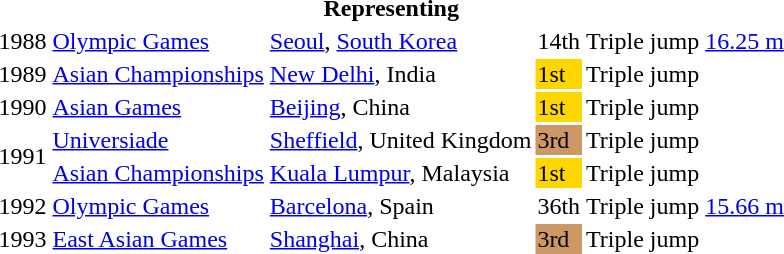<table>
<tr>
<th colspan="6">Representing </th>
</tr>
<tr>
<td>1988</td>
<td><a href='#'>Olympic Games</a></td>
<td><a href='#'>Seoul</a>, <a href='#'>South Korea</a></td>
<td>14th</td>
<td>Triple jump</td>
<td><a href='#'>16.25 m</a></td>
</tr>
<tr>
<td>1989</td>
<td><a href='#'>Asian Championships</a></td>
<td><a href='#'>New Delhi</a>, India</td>
<td bgcolor="gold">1st</td>
<td>Triple jump</td>
<td></td>
</tr>
<tr>
<td>1990</td>
<td><a href='#'>Asian Games</a></td>
<td><a href='#'>Beijing</a>, China</td>
<td bgcolor="gold">1st</td>
<td>Triple jump</td>
<td></td>
</tr>
<tr>
<td rowspan=2>1991</td>
<td><a href='#'>Universiade</a></td>
<td><a href='#'>Sheffield</a>, United Kingdom</td>
<td bgcolor="cc9966">3rd</td>
<td>Triple jump</td>
</tr>
<tr>
<td><a href='#'>Asian Championships</a></td>
<td><a href='#'>Kuala Lumpur</a>, Malaysia</td>
<td bgcolor="gold">1st</td>
<td>Triple jump</td>
<td></td>
</tr>
<tr>
<td>1992</td>
<td><a href='#'>Olympic Games</a></td>
<td><a href='#'>Barcelona</a>, Spain</td>
<td>36th</td>
<td>Triple jump</td>
<td><a href='#'>15.66 m</a></td>
</tr>
<tr>
<td>1993</td>
<td><a href='#'>East Asian Games</a></td>
<td><a href='#'>Shanghai</a>, China</td>
<td bgcolor="cc9966">3rd</td>
<td>Triple jump</td>
<td></td>
</tr>
</table>
